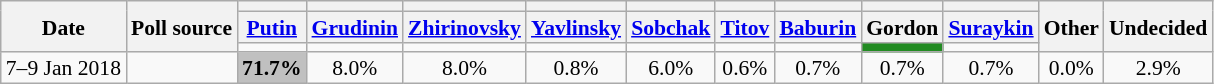<table class="wikitable" style="text-align:center; font-size:90%; line-height:14px">
<tr>
<th rowspan=3>Date</th>
<th rowspan=3>Poll source</th>
<th></th>
<th></th>
<th></th>
<th></th>
<th></th>
<th></th>
<th></th>
<th></th>
<th></th>
<th rowspan=3>Other</th>
<th rowspan=3>Undecided</th>
</tr>
<tr>
<th><a href='#'>Putin</a></th>
<th><a href='#'>Grudinin</a></th>
<th><a href='#'>Zhirinovsky</a></th>
<th><a href='#'>Yavlinsky</a></th>
<th><a href='#'>Sobchak</a></th>
<th><a href='#'>Titov</a></th>
<th><a href='#'>Baburin</a></th>
<th>Gordon</th>
<th><a href='#'>Suraykin</a></th>
</tr>
<tr>
<td bgcolor=></td>
<td bgcolor=></td>
<td bgcolor=></td>
<td bgcolor=></td>
<td bgcolor=></td>
<td bgcolor=></td>
<td bgcolor=></td>
<td bgcolor=#228B22></td>
<td bgcolor=></td>
</tr>
<tr>
<td>7–9 Jan 2018</td>
<td></td>
<td style="background:#C0C0C0"><strong>71.7%</strong></td>
<td>8.0%</td>
<td>8.0%</td>
<td>0.8%</td>
<td>6.0%</td>
<td>0.6%</td>
<td>0.7%</td>
<td>0.7%</td>
<td>0.7%</td>
<td>0.0%</td>
<td>2.9%</td>
</tr>
</table>
